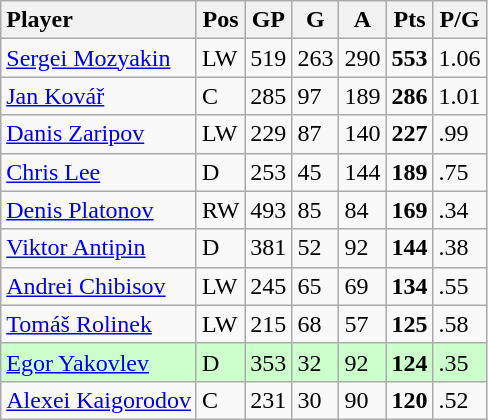<table class="wikitable">
<tr>
<th style="text-align:left;">Player</th>
<th>Pos</th>
<th>GP</th>
<th>G</th>
<th>A</th>
<th>Pts</th>
<th>P/G</th>
</tr>
<tr>
<td align="left"> <a href='#'>Sergei Mozyakin</a></td>
<td>LW</td>
<td>519</td>
<td>263</td>
<td>290</td>
<td><strong>553</strong></td>
<td>1.06</td>
</tr>
<tr>
<td align="left"> <a href='#'>Jan Kovář</a></td>
<td>C</td>
<td>285</td>
<td>97</td>
<td>189</td>
<td><strong>286</strong></td>
<td>1.01</td>
</tr>
<tr>
<td align="left"> <a href='#'>Danis Zaripov</a></td>
<td>LW</td>
<td>229</td>
<td>87</td>
<td>140</td>
<td><strong>227</strong></td>
<td>.99</td>
</tr>
<tr>
<td align="left"> <a href='#'>Chris Lee</a></td>
<td>D</td>
<td>253</td>
<td>45</td>
<td>144</td>
<td><strong>189</strong></td>
<td>.75</td>
</tr>
<tr>
<td align="left"> <a href='#'>Denis Platonov</a></td>
<td>RW</td>
<td>493</td>
<td>85</td>
<td>84</td>
<td><strong>169</strong></td>
<td>.34</td>
</tr>
<tr>
<td align="left"> <a href='#'>Viktor Antipin</a></td>
<td>D</td>
<td>381</td>
<td>52</td>
<td>92</td>
<td><strong>144</strong></td>
<td>.38</td>
</tr>
<tr>
<td align="left"> <a href='#'>Andrei Chibisov</a></td>
<td>LW</td>
<td>245</td>
<td>65</td>
<td>69</td>
<td><strong>134</strong></td>
<td>.55</td>
</tr>
<tr>
<td align="left"> <a href='#'>Tomáš Rolinek</a></td>
<td>LW</td>
<td>215</td>
<td>68</td>
<td>57</td>
<td><strong>125</strong></td>
<td>.58</td>
</tr>
<tr bgcolor="#cfc">
<td align="left"> <a href='#'>Egor Yakovlev</a></td>
<td>D</td>
<td>353</td>
<td>32</td>
<td>92</td>
<td><strong>124</strong></td>
<td>.35</td>
</tr>
<tr>
<td align="left"> <a href='#'>Alexei Kaigorodov</a></td>
<td>C</td>
<td>231</td>
<td>30</td>
<td>90</td>
<td><strong>120</strong></td>
<td>.52</td>
</tr>
</table>
